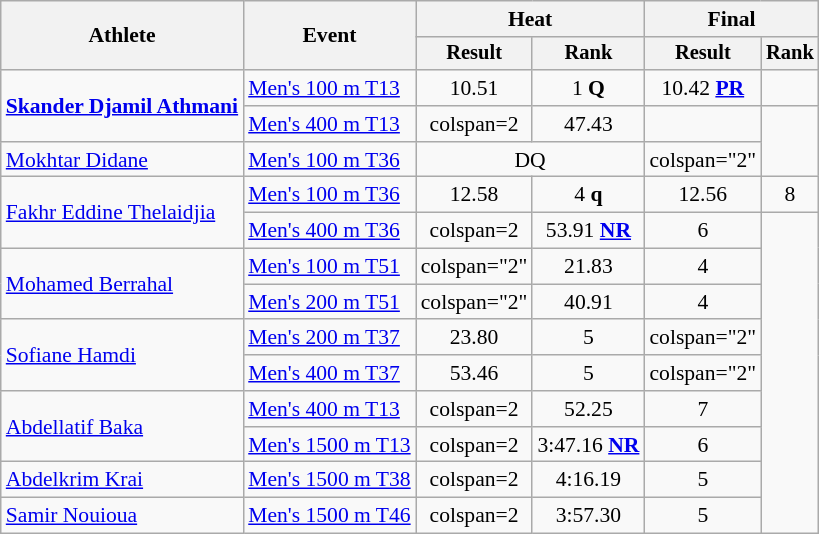<table class="wikitable" style="font-size:90%">
<tr>
<th rowspan="2">Athlete</th>
<th rowspan="2">Event</th>
<th colspan="2">Heat</th>
<th colspan="2">Final</th>
</tr>
<tr style="font-size:95%">
<th>Result</th>
<th>Rank</th>
<th>Result</th>
<th>Rank</th>
</tr>
<tr align=center>
<td align=left rowspan=2><strong><a href='#'>Skander Djamil Athmani</a></strong></td>
<td align=left><a href='#'>Men's 100 m T13</a></td>
<td>10.51</td>
<td>1 <strong>Q</strong></td>
<td>10.42 <strong><a href='#'>PR</a></strong></td>
<td></td>
</tr>
<tr align=center>
<td align=left><a href='#'>Men's 400 m T13</a></td>
<td>colspan=2 </td>
<td>47.43</td>
<td></td>
</tr>
<tr align=center>
<td align=left><a href='#'>Mokhtar Didane</a></td>
<td align=left><a href='#'>Men's 100 m T36</a></td>
<td colspan="2">DQ</td>
<td>colspan="2" </td>
</tr>
<tr align=center>
<td align=left rowspan=2><a href='#'>Fakhr Eddine Thelaidjia</a></td>
<td align=left><a href='#'>Men's 100 m T36</a></td>
<td>12.58</td>
<td>4 <strong>q</strong></td>
<td>12.56</td>
<td>8</td>
</tr>
<tr align=center>
<td align=left><a href='#'>Men's 400 m T36</a></td>
<td>colspan=2 </td>
<td>53.91 <strong><a href='#'>NR</a></strong></td>
<td>6</td>
</tr>
<tr align=center>
<td align=left rowspan=2><a href='#'>Mohamed Berrahal</a></td>
<td align=left><a href='#'>Men's 100 m T51</a></td>
<td>colspan="2" </td>
<td>21.83</td>
<td>4</td>
</tr>
<tr align=center>
<td align=left><a href='#'>Men's 200 m T51</a></td>
<td>colspan="2" </td>
<td>40.91</td>
<td>4</td>
</tr>
<tr align=center>
<td align=left rowspan=2><a href='#'>Sofiane Hamdi</a></td>
<td align=left><a href='#'>Men's 200 m T37</a></td>
<td>23.80</td>
<td>5</td>
<td>colspan="2" </td>
</tr>
<tr align=center>
<td align=left><a href='#'>Men's 400 m T37</a></td>
<td>53.46</td>
<td>5</td>
<td>colspan="2" </td>
</tr>
<tr align=center>
<td align=left rowspan=2><a href='#'>Abdellatif Baka</a></td>
<td align=left><a href='#'>Men's 400 m T13</a></td>
<td>colspan=2 </td>
<td>52.25</td>
<td>7</td>
</tr>
<tr align=center>
<td align=left><a href='#'>Men's 1500 m T13</a></td>
<td>colspan=2 </td>
<td>3:47.16 <strong><a href='#'>NR</a></strong></td>
<td>6</td>
</tr>
<tr align=center>
<td align=left><a href='#'>Abdelkrim Krai</a></td>
<td align=left><a href='#'>Men's 1500 m T38</a></td>
<td>colspan=2 </td>
<td>4:16.19</td>
<td>5</td>
</tr>
<tr align=center>
<td align=left><a href='#'>Samir Nouioua</a></td>
<td align=left><a href='#'>Men's 1500 m T46</a></td>
<td>colspan=2 </td>
<td>3:57.30</td>
<td>5</td>
</tr>
</table>
